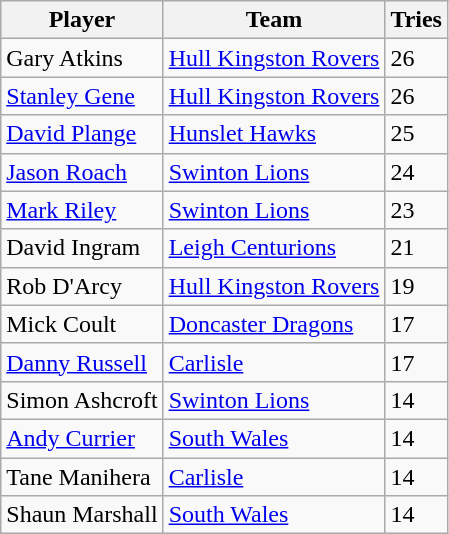<table class="wikitable" style="text-align:left;">
<tr>
<th>Player</th>
<th>Team</th>
<th>Tries</th>
</tr>
<tr>
<td>Gary Atkins</td>
<td><a href='#'>Hull Kingston Rovers</a></td>
<td>26</td>
</tr>
<tr>
<td><a href='#'>Stanley Gene</a></td>
<td><a href='#'>Hull Kingston Rovers</a></td>
<td>26</td>
</tr>
<tr>
<td><a href='#'>David Plange</a></td>
<td><a href='#'>Hunslet Hawks</a></td>
<td>25</td>
</tr>
<tr>
<td><a href='#'>Jason Roach</a></td>
<td><a href='#'>Swinton Lions</a></td>
<td>24</td>
</tr>
<tr>
<td><a href='#'>Mark Riley</a></td>
<td><a href='#'>Swinton Lions</a></td>
<td>23</td>
</tr>
<tr>
<td>David Ingram</td>
<td><a href='#'>Leigh Centurions</a></td>
<td>21</td>
</tr>
<tr>
<td>Rob D'Arcy</td>
<td><a href='#'>Hull Kingston Rovers</a></td>
<td>19</td>
</tr>
<tr>
<td>Mick Coult</td>
<td><a href='#'>Doncaster Dragons</a></td>
<td>17</td>
</tr>
<tr>
<td><a href='#'>Danny Russell</a></td>
<td><a href='#'>Carlisle</a></td>
<td>17</td>
</tr>
<tr>
<td>Simon Ashcroft</td>
<td><a href='#'>Swinton Lions</a></td>
<td>14</td>
</tr>
<tr>
<td><a href='#'>Andy Currier</a></td>
<td><a href='#'>South Wales</a></td>
<td>14</td>
</tr>
<tr>
<td>Tane Manihera</td>
<td><a href='#'>Carlisle</a></td>
<td>14</td>
</tr>
<tr>
<td>Shaun Marshall</td>
<td><a href='#'>South Wales</a></td>
<td>14</td>
</tr>
</table>
